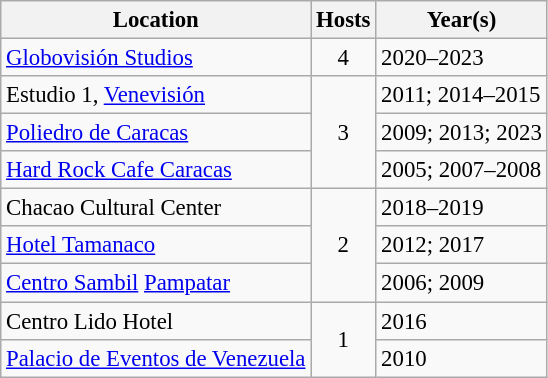<table class="wikitable sortable" style="font-size: 95%;">
<tr>
<th>Location</th>
<th>Hosts</th>
<th>Year(s)</th>
</tr>
<tr>
<td><a href='#'>Globovisión Studios</a></td>
<td align="center">4</td>
<td>2020–2023</td>
</tr>
<tr>
<td>Estudio 1, <a href='#'>Venevisión</a></td>
<td rowspan="3" align="center">3</td>
<td>2011; 2014–2015</td>
</tr>
<tr>
<td><a href='#'>Poliedro de Caracas</a></td>
<td>2009; 2013; 2023</td>
</tr>
<tr>
<td><a href='#'>Hard Rock Cafe Caracas</a></td>
<td>2005; 2007–2008</td>
</tr>
<tr>
<td>Chacao Cultural Center</td>
<td rowspan="3" align="center">2</td>
<td>2018–2019</td>
</tr>
<tr>
<td><a href='#'>Hotel Tamanaco</a></td>
<td>2012; 2017</td>
</tr>
<tr>
<td><a href='#'>Centro Sambil</a> <a href='#'>Pampatar</a></td>
<td>2006; 2009</td>
</tr>
<tr>
<td>Centro Lido Hotel</td>
<td rowspan="2" align="center">1</td>
<td>2016</td>
</tr>
<tr>
<td><a href='#'>Palacio de Eventos de Venezuela</a></td>
<td>2010</td>
</tr>
</table>
